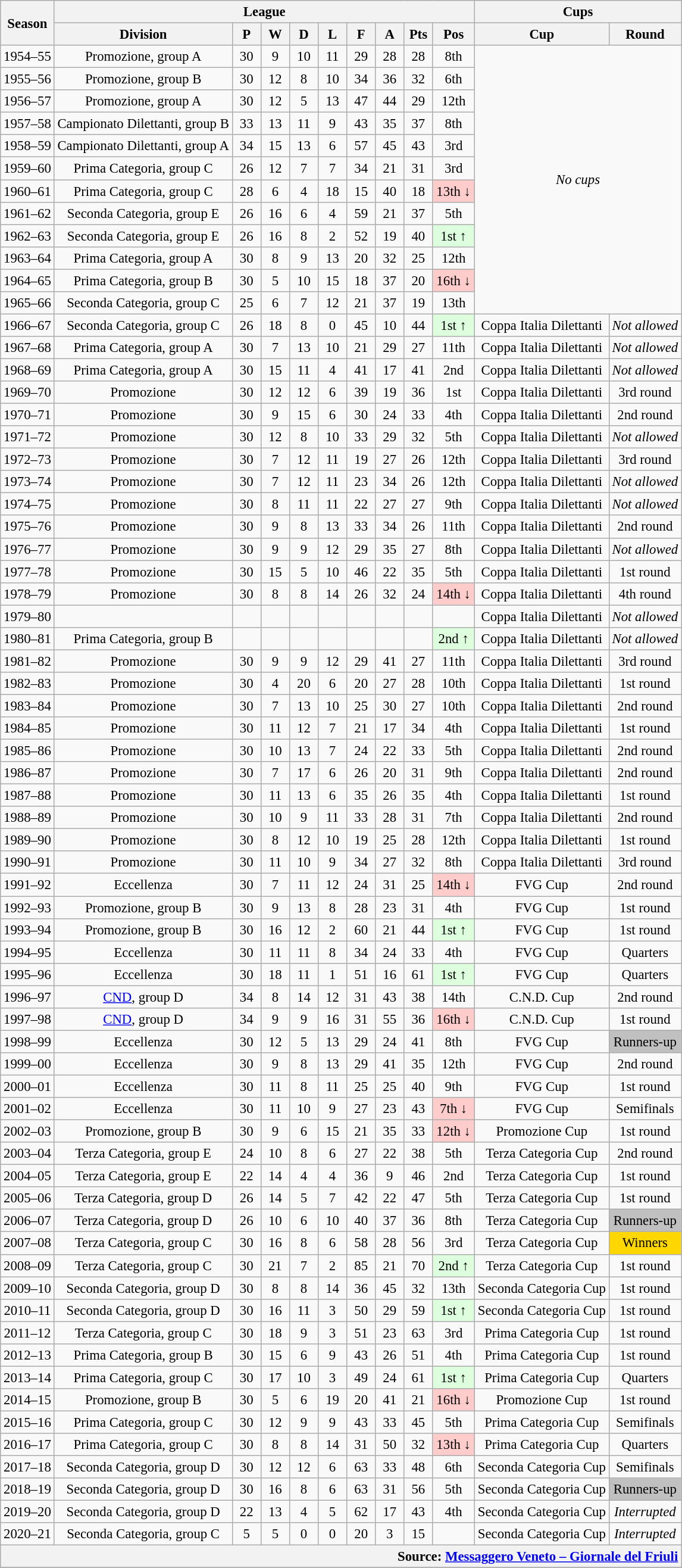<table class="wikitable" style="font-size:95%; text-align: center;">
<tr>
<th rowspan=2>Season</th>
<th colspan=9>League</th>
<th colspan=2>Cups</th>
</tr>
<tr>
<th>Division</th>
<th width="25">P</th>
<th width="25">W</th>
<th width="25">D</th>
<th width="25">L</th>
<th width="25">F</th>
<th width="25">A</th>
<th width="25">Pts</th>
<th width="40">Pos</th>
<th>Cup</th>
<th>Round</th>
</tr>
<tr>
<td>1954–55</td>
<td>Promozione, group A</td>
<td>30</td>
<td>9</td>
<td>10</td>
<td>11</td>
<td>29</td>
<td>28</td>
<td>28</td>
<td>8th</td>
<td rowspan=12 colspan=2><em>No cups</em></td>
</tr>
<tr>
<td>1955–56</td>
<td>Promozione, group B</td>
<td>30</td>
<td>12</td>
<td>8</td>
<td>10</td>
<td>34</td>
<td>36</td>
<td>32</td>
<td>6th</td>
</tr>
<tr>
<td>1956–57</td>
<td>Promozione, group A</td>
<td>30</td>
<td>12</td>
<td>5</td>
<td>13</td>
<td>47</td>
<td>44</td>
<td>29</td>
<td>12th</td>
</tr>
<tr>
<td>1957–58</td>
<td>Campionato Dilettanti, group B</td>
<td>33</td>
<td>13</td>
<td>11</td>
<td>9</td>
<td>43</td>
<td>35</td>
<td>37</td>
<td>8th</td>
</tr>
<tr>
<td>1958–59</td>
<td>Campionato Dilettanti, group A</td>
<td>34</td>
<td>15</td>
<td>13</td>
<td>6</td>
<td>57</td>
<td>45</td>
<td>43</td>
<td>3rd</td>
</tr>
<tr>
<td>1959–60</td>
<td>Prima Categoria, group C</td>
<td>26</td>
<td>12</td>
<td>7</td>
<td>7</td>
<td>34</td>
<td>21</td>
<td>31</td>
<td>3rd</td>
</tr>
<tr>
<td>1960–61</td>
<td>Prima Categoria, group C</td>
<td>28</td>
<td>6</td>
<td>4</td>
<td>18</td>
<td>15</td>
<td>40</td>
<td>18</td>
<td bgcolor="#FFCCCC">13th ↓</td>
</tr>
<tr>
<td>1961–62</td>
<td>Seconda Categoria, group E</td>
<td>26</td>
<td>16</td>
<td>6</td>
<td>4</td>
<td>59</td>
<td>21</td>
<td>37</td>
<td>5th</td>
</tr>
<tr>
<td>1962–63</td>
<td>Seconda Categoria, group E</td>
<td>26</td>
<td>16</td>
<td>8</td>
<td>2</td>
<td>52</td>
<td>19</td>
<td>40</td>
<td bgcolor="#DDFFDD">1st ↑</td>
</tr>
<tr>
<td>1963–64</td>
<td>Prima Categoria, group A</td>
<td>30</td>
<td>8</td>
<td>9</td>
<td>13</td>
<td>20</td>
<td>32</td>
<td>25</td>
<td>12th</td>
</tr>
<tr>
<td>1964–65</td>
<td>Prima Categoria, group B</td>
<td>30</td>
<td>5</td>
<td>10</td>
<td>15</td>
<td>18</td>
<td>37</td>
<td>20</td>
<td bgcolor="#FFCCCC">16th ↓</td>
</tr>
<tr>
<td>1965–66</td>
<td>Seconda Categoria, group C</td>
<td>25</td>
<td>6</td>
<td>7</td>
<td>12</td>
<td>21</td>
<td>37</td>
<td>19</td>
<td>13th</td>
</tr>
<tr>
<td>1966–67</td>
<td>Seconda Categoria, group C</td>
<td>26</td>
<td>18</td>
<td>8</td>
<td>0</td>
<td>45</td>
<td>10</td>
<td>44</td>
<td bgcolor="#DDFFDD">1st ↑</td>
<td>Coppa Italia Dilettanti</td>
<td><em>Not allowed</em></td>
</tr>
<tr>
<td>1967–68</td>
<td>Prima Categoria, group A</td>
<td>30</td>
<td>7</td>
<td>13</td>
<td>10</td>
<td>21</td>
<td>29</td>
<td>27</td>
<td>11th</td>
<td>Coppa Italia Dilettanti</td>
<td><em>Not allowed</em></td>
</tr>
<tr>
<td>1968–69</td>
<td>Prima Categoria, group A</td>
<td>30</td>
<td>15</td>
<td>11</td>
<td>4</td>
<td>41</td>
<td>17</td>
<td>41</td>
<td>2nd</td>
<td>Coppa Italia Dilettanti</td>
<td><em>Not allowed</em></td>
</tr>
<tr>
<td>1969–70</td>
<td>Promozione</td>
<td>30</td>
<td>12</td>
<td>12</td>
<td>6</td>
<td>39</td>
<td>19</td>
<td>36</td>
<td>1st</td>
<td>Coppa Italia Dilettanti</td>
<td>3rd round</td>
</tr>
<tr>
<td>1970–71</td>
<td>Promozione</td>
<td>30</td>
<td>9</td>
<td>15</td>
<td>6</td>
<td>30</td>
<td>24</td>
<td>33</td>
<td>4th</td>
<td>Coppa Italia Dilettanti</td>
<td>2nd round</td>
</tr>
<tr>
<td>1971–72</td>
<td>Promozione</td>
<td>30</td>
<td>12</td>
<td>8</td>
<td>10</td>
<td>33</td>
<td>29</td>
<td>32</td>
<td>5th</td>
<td>Coppa Italia Dilettanti</td>
<td><em>Not allowed</em></td>
</tr>
<tr>
<td>1972–73</td>
<td>Promozione</td>
<td>30</td>
<td>7</td>
<td>12</td>
<td>11</td>
<td>19</td>
<td>27</td>
<td>26</td>
<td>12th</td>
<td>Coppa Italia Dilettanti</td>
<td>3rd round</td>
</tr>
<tr>
<td>1973–74</td>
<td>Promozione</td>
<td>30</td>
<td>7</td>
<td>12</td>
<td>11</td>
<td>23</td>
<td>34</td>
<td>26</td>
<td>12th</td>
<td>Coppa Italia Dilettanti</td>
<td><em>Not allowed</em></td>
</tr>
<tr>
<td>1974–75</td>
<td>Promozione</td>
<td>30</td>
<td>8</td>
<td>11</td>
<td>11</td>
<td>22</td>
<td>27</td>
<td>27</td>
<td>9th</td>
<td>Coppa Italia Dilettanti</td>
<td><em>Not allowed</em></td>
</tr>
<tr>
<td>1975–76</td>
<td>Promozione</td>
<td>30</td>
<td>9</td>
<td>8</td>
<td>13</td>
<td>33</td>
<td>34</td>
<td>26</td>
<td>11th</td>
<td>Coppa Italia Dilettanti</td>
<td>2nd round</td>
</tr>
<tr>
<td>1976–77</td>
<td>Promozione</td>
<td>30</td>
<td>9</td>
<td>9</td>
<td>12</td>
<td>29</td>
<td>35</td>
<td>27</td>
<td>8th</td>
<td>Coppa Italia Dilettanti</td>
<td><em>Not allowed</em></td>
</tr>
<tr>
<td>1977–78</td>
<td>Promozione</td>
<td>30</td>
<td>15</td>
<td>5</td>
<td>10</td>
<td>46</td>
<td>22</td>
<td>35</td>
<td>5th</td>
<td>Coppa Italia Dilettanti</td>
<td>1st round</td>
</tr>
<tr>
<td>1978–79</td>
<td>Promozione</td>
<td>30</td>
<td>8</td>
<td>8</td>
<td>14</td>
<td>26</td>
<td>32</td>
<td>24</td>
<td bgcolor="#FFCCCC">14th ↓</td>
<td>Coppa Italia Dilettanti</td>
<td>4th round</td>
</tr>
<tr>
<td>1979–80</td>
<td></td>
<td></td>
<td></td>
<td></td>
<td></td>
<td></td>
<td></td>
<td></td>
<td></td>
<td>Coppa Italia Dilettanti</td>
<td><em>Not allowed</em></td>
</tr>
<tr>
<td>1980–81</td>
<td>Prima Categoria, group B</td>
<td></td>
<td></td>
<td></td>
<td></td>
<td></td>
<td></td>
<td></td>
<td bgcolor="#DDFFDD">2nd ↑</td>
<td>Coppa Italia Dilettanti</td>
<td><em>Not allowed</em></td>
</tr>
<tr>
<td>1981–82</td>
<td>Promozione</td>
<td>30</td>
<td>9</td>
<td>9</td>
<td>12</td>
<td>29</td>
<td>41</td>
<td>27</td>
<td>11th</td>
<td>Coppa Italia Dilettanti</td>
<td>3rd round</td>
</tr>
<tr>
<td>1982–83</td>
<td>Promozione</td>
<td>30</td>
<td>4</td>
<td>20</td>
<td>6</td>
<td>20</td>
<td>27</td>
<td>28</td>
<td>10th</td>
<td>Coppa Italia Dilettanti</td>
<td>1st round</td>
</tr>
<tr>
<td>1983–84</td>
<td>Promozione</td>
<td>30</td>
<td>7</td>
<td>13</td>
<td>10</td>
<td>25</td>
<td>30</td>
<td>27</td>
<td>10th</td>
<td>Coppa Italia Dilettanti</td>
<td>2nd round</td>
</tr>
<tr>
<td>1984–85</td>
<td>Promozione</td>
<td>30</td>
<td>11</td>
<td>12</td>
<td>7</td>
<td>21</td>
<td>17</td>
<td>34</td>
<td>4th</td>
<td>Coppa Italia Dilettanti</td>
<td>1st round</td>
</tr>
<tr>
<td>1985–86</td>
<td>Promozione</td>
<td>30</td>
<td>10</td>
<td>13</td>
<td>7</td>
<td>24</td>
<td>22</td>
<td>33</td>
<td>5th</td>
<td>Coppa Italia Dilettanti</td>
<td>2nd round</td>
</tr>
<tr>
<td>1986–87</td>
<td>Promozione</td>
<td>30</td>
<td>7</td>
<td>17</td>
<td>6</td>
<td>26</td>
<td>20</td>
<td>31</td>
<td>9th</td>
<td>Coppa Italia Dilettanti</td>
<td>2nd round</td>
</tr>
<tr>
<td>1987–88</td>
<td>Promozione</td>
<td>30</td>
<td>11</td>
<td>13</td>
<td>6</td>
<td>35</td>
<td>26</td>
<td>35</td>
<td>4th</td>
<td>Coppa Italia Dilettanti</td>
<td>1st round</td>
</tr>
<tr>
<td>1988–89</td>
<td>Promozione</td>
<td>30</td>
<td>10</td>
<td>9</td>
<td>11</td>
<td>33</td>
<td>28</td>
<td>31</td>
<td>7th</td>
<td>Coppa Italia Dilettanti</td>
<td>2nd round</td>
</tr>
<tr>
<td>1989–90</td>
<td>Promozione</td>
<td>30</td>
<td>8</td>
<td>12</td>
<td>10</td>
<td>19</td>
<td>25</td>
<td>28</td>
<td>12th</td>
<td>Coppa Italia Dilettanti</td>
<td>1st round</td>
</tr>
<tr>
<td>1990–91</td>
<td>Promozione</td>
<td>30</td>
<td>11</td>
<td>10</td>
<td>9</td>
<td>34</td>
<td>27</td>
<td>32</td>
<td>8th</td>
<td>Coppa Italia Dilettanti</td>
<td>3rd round</td>
</tr>
<tr>
<td>1991–92</td>
<td>Eccellenza</td>
<td>30</td>
<td>7</td>
<td>11</td>
<td>12</td>
<td>24</td>
<td>31</td>
<td>25</td>
<td bgcolor="#FFCCCC">14th ↓</td>
<td>FVG Cup</td>
<td>2nd round</td>
</tr>
<tr>
<td>1992–93</td>
<td>Promozione, group B</td>
<td>30</td>
<td>9</td>
<td>13</td>
<td>8</td>
<td>28</td>
<td>23</td>
<td>31</td>
<td>4th</td>
<td>FVG Cup</td>
<td>1st round</td>
</tr>
<tr>
<td>1993–94</td>
<td>Promozione, group B</td>
<td>30</td>
<td>16</td>
<td>12</td>
<td>2</td>
<td>60</td>
<td>21</td>
<td>44</td>
<td bgcolor="#DDFFDD">1st ↑</td>
<td>FVG Cup</td>
<td>1st round</td>
</tr>
<tr>
<td>1994–95</td>
<td>Eccellenza</td>
<td>30</td>
<td>11</td>
<td>11</td>
<td>8</td>
<td>34</td>
<td>24</td>
<td>33</td>
<td>4th</td>
<td>FVG Cup</td>
<td>Quarters</td>
</tr>
<tr>
<td>1995–96</td>
<td>Eccellenza</td>
<td>30</td>
<td>18</td>
<td>11</td>
<td>1</td>
<td>51</td>
<td>16</td>
<td>61</td>
<td bgcolor="#DDFFDD">1st ↑</td>
<td>FVG Cup</td>
<td>Quarters</td>
</tr>
<tr>
<td>1996–97</td>
<td><a href='#'>CND</a>, group D</td>
<td>34</td>
<td>8</td>
<td>14</td>
<td>12</td>
<td>31</td>
<td>43</td>
<td>38</td>
<td>14th</td>
<td>C.N.D. Cup</td>
<td>2nd round</td>
</tr>
<tr>
<td>1997–98</td>
<td><a href='#'>CND</a>, group D</td>
<td>34</td>
<td>9</td>
<td>9</td>
<td>16</td>
<td>31</td>
<td>55</td>
<td>36</td>
<td bgcolor="#FFCCCC">16th ↓</td>
<td>C.N.D. Cup</td>
<td>1st round</td>
</tr>
<tr>
<td>1998–99</td>
<td>Eccellenza</td>
<td>30</td>
<td>12</td>
<td>5</td>
<td>13</td>
<td>29</td>
<td>24</td>
<td>41</td>
<td>8th</td>
<td>FVG Cup</td>
<td style="background:silver;">Runners-up</td>
</tr>
<tr>
<td>1999–00</td>
<td>Eccellenza</td>
<td>30</td>
<td>9</td>
<td>8</td>
<td>13</td>
<td>29</td>
<td>41</td>
<td>35</td>
<td>12th</td>
<td>FVG Cup</td>
<td>2nd round</td>
</tr>
<tr>
<td>2000–01</td>
<td>Eccellenza</td>
<td>30</td>
<td>11</td>
<td>8</td>
<td>11</td>
<td>25</td>
<td>25</td>
<td>40</td>
<td>9th</td>
<td>FVG Cup</td>
<td>1st round</td>
</tr>
<tr>
<td>2001–02</td>
<td>Eccellenza</td>
<td>30</td>
<td>11</td>
<td>10</td>
<td>9</td>
<td>27</td>
<td>23</td>
<td>43</td>
<td bgcolor="#FFCCCC">7th ↓</td>
<td>FVG Cup</td>
<td>Semifinals</td>
</tr>
<tr>
<td>2002–03</td>
<td>Promozione, group B</td>
<td>30</td>
<td>9</td>
<td>6</td>
<td>15</td>
<td>21</td>
<td>35</td>
<td>33</td>
<td bgcolor="#FFCCCC">12th ↓</td>
<td>Promozione Cup</td>
<td>1st round</td>
</tr>
<tr>
<td>2003–04</td>
<td>Terza Categoria, group E</td>
<td>24</td>
<td>10</td>
<td>8</td>
<td>6</td>
<td>27</td>
<td>22</td>
<td>38</td>
<td>5th</td>
<td>Terza Categoria Cup</td>
<td>2nd round</td>
</tr>
<tr>
<td>2004–05</td>
<td>Terza Categoria, group E</td>
<td>22</td>
<td>14</td>
<td>4</td>
<td>4</td>
<td>36</td>
<td>9</td>
<td>46</td>
<td>2nd</td>
<td>Terza Categoria Cup</td>
<td>1st round</td>
</tr>
<tr>
<td>2005–06</td>
<td>Terza Categoria, group D</td>
<td>26</td>
<td>14</td>
<td>5</td>
<td>7</td>
<td>42</td>
<td>22</td>
<td>47</td>
<td>5th</td>
<td>Terza Categoria Cup</td>
<td>1st round</td>
</tr>
<tr>
<td>2006–07</td>
<td>Terza Categoria, group D</td>
<td>26</td>
<td>10</td>
<td>6</td>
<td>10</td>
<td>40</td>
<td>37</td>
<td>36</td>
<td>8th</td>
<td>Terza Categoria Cup</td>
<td style="background:silver;">Runners-up</td>
</tr>
<tr>
<td>2007–08</td>
<td>Terza Categoria, group C</td>
<td>30</td>
<td>16</td>
<td>8</td>
<td>6</td>
<td>58</td>
<td>28</td>
<td>56</td>
<td>3rd</td>
<td>Terza Categoria Cup</td>
<td bgcolor=gold>Winners</td>
</tr>
<tr>
<td>2008–09</td>
<td>Terza Categoria, group C</td>
<td>30</td>
<td>21</td>
<td>7</td>
<td>2</td>
<td>85</td>
<td>21</td>
<td>70</td>
<td bgcolor="#DDFFDD">2nd ↑</td>
<td>Terza Categoria Cup</td>
<td>1st round</td>
</tr>
<tr>
<td>2009–10</td>
<td>Seconda Categoria, group D</td>
<td>30</td>
<td>8</td>
<td>8</td>
<td>14</td>
<td>36</td>
<td>45</td>
<td>32</td>
<td>13th</td>
<td>Seconda Categoria Cup</td>
<td>1st round</td>
</tr>
<tr>
<td>2010–11</td>
<td>Seconda Categoria, group D</td>
<td>30</td>
<td>16</td>
<td>11</td>
<td>3</td>
<td>50</td>
<td>29</td>
<td>59</td>
<td bgcolor="#DDFFDD">1st ↑</td>
<td>Seconda Categoria Cup</td>
<td>1st round</td>
</tr>
<tr>
<td>2011–12</td>
<td>Terza Categoria, group C</td>
<td>30</td>
<td>18</td>
<td>9</td>
<td>3</td>
<td>51</td>
<td>23</td>
<td>63</td>
<td>3rd</td>
<td>Prima Categoria Cup</td>
<td>1st round</td>
</tr>
<tr>
<td>2012–13</td>
<td>Prima Categoria, group B</td>
<td>30</td>
<td>15</td>
<td>6</td>
<td>9</td>
<td>43</td>
<td>26</td>
<td>51</td>
<td>4th</td>
<td>Prima Categoria Cup</td>
<td>1st round</td>
</tr>
<tr>
<td>2013–14</td>
<td>Prima Categoria, group C</td>
<td>30</td>
<td>17</td>
<td>10</td>
<td>3</td>
<td>49</td>
<td>24</td>
<td>61</td>
<td bgcolor="#DDFFDD">1st ↑</td>
<td>Prima Categoria Cup</td>
<td>Quarters</td>
</tr>
<tr>
<td>2014–15</td>
<td>Promozione, group B</td>
<td>30</td>
<td>5</td>
<td>6</td>
<td>19</td>
<td>20</td>
<td>41</td>
<td>21</td>
<td bgcolor="#FFCCCC">16th ↓</td>
<td>Promozione Cup</td>
<td>1st round</td>
</tr>
<tr>
<td>2015–16</td>
<td>Prima Categoria, group C</td>
<td>30</td>
<td>12</td>
<td>9</td>
<td>9</td>
<td>43</td>
<td>33</td>
<td>45</td>
<td>5th</td>
<td>Prima Categoria Cup</td>
<td>Semifinals</td>
</tr>
<tr>
<td>2016–17</td>
<td>Prima Categoria, group C</td>
<td>30</td>
<td>8</td>
<td>8</td>
<td>14</td>
<td>31</td>
<td>50</td>
<td>32</td>
<td bgcolor="#FFCCCC">13th ↓</td>
<td>Prima Categoria Cup</td>
<td>Quarters</td>
</tr>
<tr>
<td>2017–18</td>
<td>Seconda Categoria, group D</td>
<td>30</td>
<td>12</td>
<td>12</td>
<td>6</td>
<td>63</td>
<td>33</td>
<td>48</td>
<td>6th</td>
<td>Seconda Categoria Cup</td>
<td>Semifinals</td>
</tr>
<tr>
<td>2018–19</td>
<td>Seconda Categoria, group D</td>
<td>30</td>
<td>16</td>
<td>8</td>
<td>6</td>
<td>63</td>
<td>31</td>
<td>56</td>
<td>5th</td>
<td>Seconda Categoria Cup</td>
<td style="background:silver;">Runners-up</td>
</tr>
<tr>
<td>2019–20</td>
<td>Seconda Categoria, group D</td>
<td>22</td>
<td>13</td>
<td>4</td>
<td>5</td>
<td>62</td>
<td>17</td>
<td>43</td>
<td>4th</td>
<td>Seconda Categoria Cup</td>
<td><em>Interrupted</em></td>
</tr>
<tr>
<td>2020–21</td>
<td>Seconda Categoria, group C</td>
<td>5</td>
<td>5</td>
<td>0</td>
<td>0</td>
<td>20</td>
<td>3</td>
<td>15</td>
<td></td>
<td>Seconda Categoria Cup</td>
<td><em>Interrupted</em></td>
</tr>
<tr style="background-color: #ffffff;">
<th colspan="12" style="text-align: right;">Source: <a href='#'>Messaggero Veneto – Giornale del Friuli</a></th>
</tr>
<tr>
</tr>
</table>
